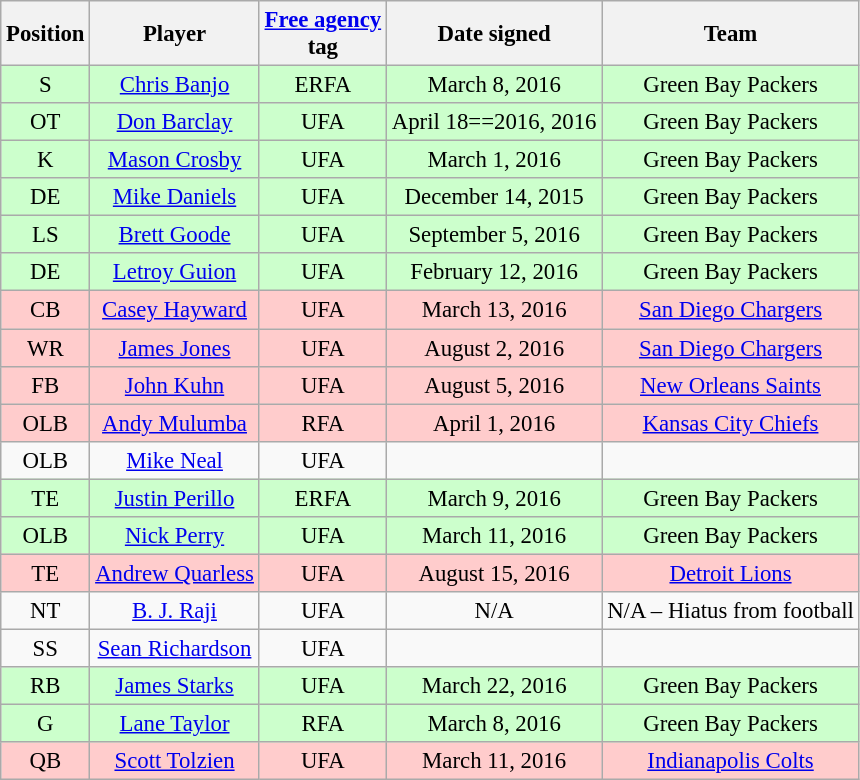<table class="wikitable" style="font-size:95%;text-align:center">
<tr>
<th>Position</th>
<th>Player</th>
<th><a href='#'>Free agency</a><br>tag</th>
<th>Date signed</th>
<th>Team</th>
</tr>
<tr bgcolor=ccffcc>
<td>S</td>
<td><a href='#'>Chris Banjo</a></td>
<td>ERFA</td>
<td>March 8, 2016</td>
<td>Green Bay Packers</td>
</tr>
<tr bgcolor=ccffcc>
<td>OT</td>
<td><a href='#'>Don Barclay</a></td>
<td>UFA</td>
<td>April 18==2016, 2016</td>
<td>Green Bay Packers</td>
</tr>
<tr bgcolor=ccffcc>
<td>K</td>
<td><a href='#'>Mason Crosby</a></td>
<td>UFA</td>
<td>March 1, 2016</td>
<td>Green Bay Packers</td>
</tr>
<tr bgcolor=ccffcc>
<td>DE</td>
<td><a href='#'>Mike Daniels</a></td>
<td>UFA</td>
<td>December 14, 2015</td>
<td>Green Bay Packers</td>
</tr>
<tr bgcolor=ccffcc>
<td>LS</td>
<td><a href='#'>Brett Goode</a></td>
<td>UFA</td>
<td>September 5, 2016</td>
<td>Green Bay Packers</td>
</tr>
<tr bgcolor=ccffcc>
<td>DE</td>
<td><a href='#'>Letroy Guion</a></td>
<td>UFA</td>
<td>February 12, 2016</td>
<td>Green Bay Packers</td>
</tr>
<tr bgcolor=ffcccc>
<td>CB</td>
<td><a href='#'>Casey Hayward</a></td>
<td>UFA</td>
<td>March 13, 2016</td>
<td><a href='#'>San Diego Chargers</a></td>
</tr>
<tr bgcolor=ffcccc>
<td>WR</td>
<td><a href='#'>James Jones</a></td>
<td>UFA</td>
<td>August 2, 2016</td>
<td><a href='#'>San Diego Chargers</a></td>
</tr>
<tr bgcolor=ffcccc>
<td>FB</td>
<td><a href='#'>John Kuhn</a></td>
<td>UFA</td>
<td>August 5, 2016</td>
<td><a href='#'>New Orleans Saints</a></td>
</tr>
<tr bgcolor=ffcccc>
<td>OLB</td>
<td><a href='#'>Andy Mulumba</a></td>
<td>RFA</td>
<td>April 1, 2016</td>
<td><a href='#'>Kansas City Chiefs</a></td>
</tr>
<tr>
<td>OLB</td>
<td><a href='#'>Mike Neal</a></td>
<td>UFA</td>
<td></td>
<td></td>
</tr>
<tr bgcolor=ccffcc>
<td>TE</td>
<td><a href='#'>Justin Perillo</a></td>
<td>ERFA</td>
<td>March 9, 2016</td>
<td>Green Bay Packers</td>
</tr>
<tr bgcolor=ccffcc>
<td>OLB</td>
<td><a href='#'>Nick Perry</a></td>
<td>UFA</td>
<td>March 11, 2016</td>
<td>Green Bay Packers</td>
</tr>
<tr bgcolor=ffcccc>
<td>TE</td>
<td><a href='#'>Andrew Quarless</a></td>
<td>UFA</td>
<td>August 15, 2016</td>
<td><a href='#'>Detroit Lions</a></td>
</tr>
<tr>
<td>NT</td>
<td><a href='#'>B. J. Raji</a></td>
<td>UFA</td>
<td>N/A</td>
<td>N/A – Hiatus from football</td>
</tr>
<tr>
<td>SS</td>
<td><a href='#'>Sean Richardson</a></td>
<td>UFA</td>
<td></td>
<td></td>
</tr>
<tr bgcolor=ccffcc>
<td>RB</td>
<td><a href='#'>James Starks</a></td>
<td>UFA</td>
<td>March 22, 2016</td>
<td>Green Bay Packers</td>
</tr>
<tr bgcolor=ccffcc>
<td>G</td>
<td><a href='#'>Lane Taylor</a></td>
<td>RFA</td>
<td>March 8, 2016</td>
<td>Green Bay Packers</td>
</tr>
<tr bgcolor=ffcccc>
<td>QB</td>
<td><a href='#'>Scott Tolzien</a></td>
<td>UFA</td>
<td>March 11, 2016</td>
<td><a href='#'>Indianapolis Colts</a></td>
</tr>
</table>
